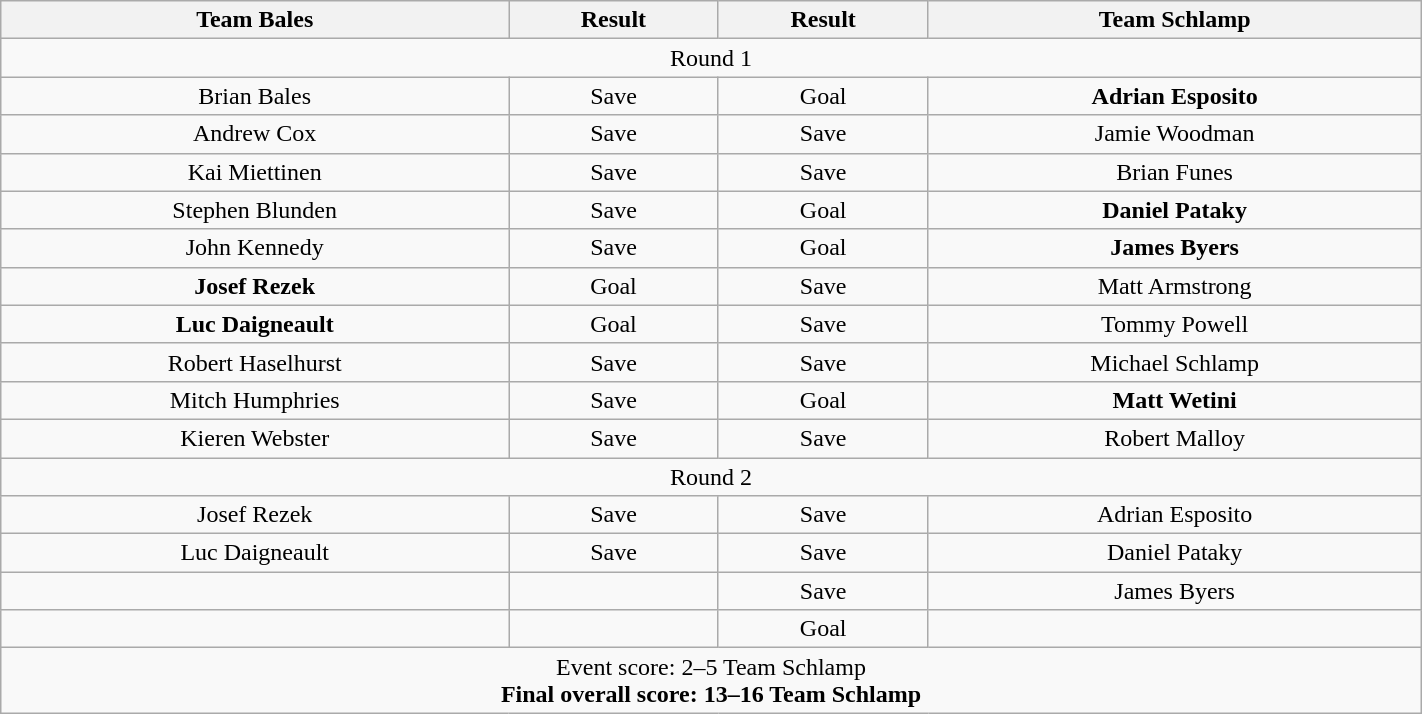<table width="75%" class="wikitable">
<tr align="center">
<th>Team Bales</th>
<th>Result</th>
<th>Result</th>
<th>Team Schlamp</th>
</tr>
<tr align="center">
<td colspan="4">Round 1</td>
</tr>
<tr align="center">
<td>Brian Bales</td>
<td>Save</td>
<td>Goal</td>
<td><strong>Adrian Esposito</strong></td>
</tr>
<tr align="center">
<td>Andrew Cox</td>
<td>Save</td>
<td>Save</td>
<td>Jamie Woodman</td>
</tr>
<tr align="center">
<td>Kai Miettinen</td>
<td>Save</td>
<td>Save</td>
<td>Brian Funes</td>
</tr>
<tr align="center">
<td>Stephen Blunden</td>
<td>Save</td>
<td>Goal</td>
<td><strong>Daniel Pataky</strong></td>
</tr>
<tr align="center">
<td>John Kennedy</td>
<td>Save</td>
<td>Goal</td>
<td><strong>James Byers</strong></td>
</tr>
<tr align="center">
<td><strong>Josef Rezek</strong></td>
<td>Goal</td>
<td>Save</td>
<td>Matt Armstrong</td>
</tr>
<tr align="center">
<td><strong>Luc Daigneault</strong></td>
<td>Goal</td>
<td>Save</td>
<td>Tommy Powell</td>
</tr>
<tr align="center">
<td>Robert Haselhurst</td>
<td>Save</td>
<td>Save</td>
<td>Michael Schlamp</td>
</tr>
<tr align="center">
<td>Mitch Humphries</td>
<td>Save</td>
<td>Goal</td>
<td><strong>Matt Wetini</strong></td>
</tr>
<tr align="center">
<td>Kieren Webster</td>
<td>Save</td>
<td>Save</td>
<td>Robert Malloy</td>
</tr>
<tr align="center">
<td colspan=4>Round 2</td>
</tr>
<tr align="center">
<td>Josef Rezek</td>
<td>Save</td>
<td>Save</td>
<td>Adrian Esposito</td>
</tr>
<tr align="center">
<td>Luc Daigneault</td>
<td>Save</td>
<td>Save</td>
<td>Daniel Pataky</td>
</tr>
<tr align="center">
<td></td>
<td></td>
<td>Save</td>
<td>James Byers</td>
</tr>
<tr align="center">
<td></td>
<td></td>
<td>Goal</td>
<td></td>
</tr>
<tr align="center">
<td colspan="4">Event score: 2–5 Team Schlamp<br><strong>Final overall score: 13–16 Team Schlamp</strong></td>
</tr>
</table>
